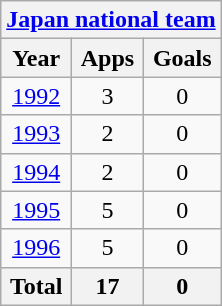<table class="wikitable" style="text-align:center">
<tr>
<th colspan="3"><a href='#'>Japan national team</a></th>
</tr>
<tr>
<th>Year</th>
<th>Apps</th>
<th>Goals</th>
</tr>
<tr>
<td><a href='#'>1992</a></td>
<td>3</td>
<td>0</td>
</tr>
<tr>
<td><a href='#'>1993</a></td>
<td>2</td>
<td>0</td>
</tr>
<tr>
<td><a href='#'>1994</a></td>
<td>2</td>
<td>0</td>
</tr>
<tr>
<td><a href='#'>1995</a></td>
<td>5</td>
<td>0</td>
</tr>
<tr>
<td><a href='#'>1996</a></td>
<td>5</td>
<td>0</td>
</tr>
<tr>
<th>Total</th>
<th>17</th>
<th>0</th>
</tr>
</table>
